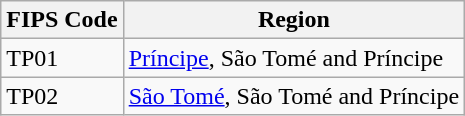<table class="wikitable">
<tr>
<th>FIPS Code</th>
<th>Region</th>
</tr>
<tr>
<td>TP01</td>
<td><a href='#'>Príncipe</a>, São Tomé and Príncipe</td>
</tr>
<tr>
<td>TP02</td>
<td><a href='#'>São Tomé</a>, São Tomé and Príncipe</td>
</tr>
</table>
